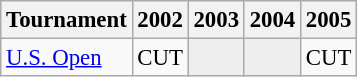<table class="wikitable" style="font-size:95%;text-align:center;">
<tr>
<th>Tournament</th>
<th>2002</th>
<th>2003</th>
<th>2004</th>
<th>2005</th>
</tr>
<tr>
<td align=left><a href='#'>U.S. Open</a></td>
<td>CUT</td>
<td style="background:#eeeeee;"></td>
<td style="background:#eeeeee;"></td>
<td>CUT</td>
</tr>
</table>
